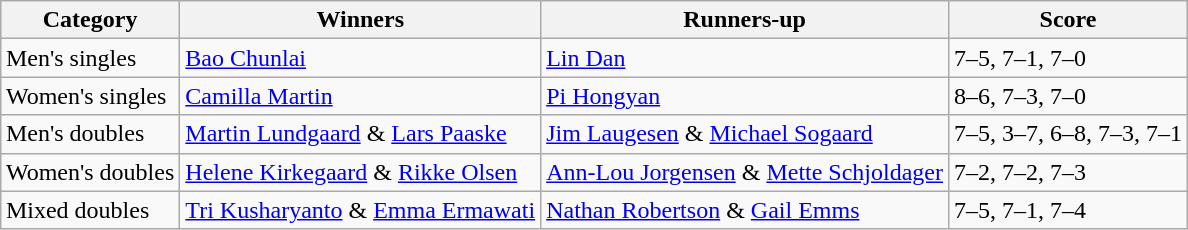<table class=wikitable style="margin:auto;">
<tr>
<th>Category</th>
<th>Winners</th>
<th>Runners-up</th>
<th>Score</th>
</tr>
<tr>
<td>Men's singles</td>
<td> <a href='#'>Bao Chunlai</a></td>
<td> <a href='#'>Lin Dan</a></td>
<td>7–5, 7–1, 7–0</td>
</tr>
<tr>
<td>Women's singles</td>
<td> <a href='#'>Camilla Martin</a></td>
<td> <a href='#'>Pi Hongyan</a></td>
<td>8–6, 7–3, 7–0</td>
</tr>
<tr>
<td>Men's doubles</td>
<td> <a href='#'>Martin Lundgaard</a> & <a href='#'>Lars Paaske</a></td>
<td> <a href='#'>Jim Laugesen</a> & <a href='#'>Michael Sogaard</a></td>
<td>7–5, 3–7, 6–8, 7–3, 7–1</td>
</tr>
<tr>
<td>Women's doubles</td>
<td> <a href='#'>Helene Kirkegaard</a> & <a href='#'>Rikke Olsen</a></td>
<td> <a href='#'>Ann-Lou Jorgensen</a> & <a href='#'>Mette Schjoldager</a></td>
<td>7–2, 7–2, 7–3</td>
</tr>
<tr>
<td>Mixed doubles</td>
<td> <a href='#'>Tri Kusharyanto</a> & <a href='#'>Emma Ermawati</a></td>
<td> <a href='#'>Nathan Robertson</a> & <a href='#'>Gail Emms</a></td>
<td>7–5, 7–1, 7–4</td>
</tr>
</table>
